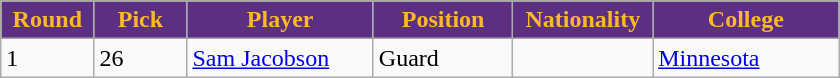<table class="wikitable sortable">
<tr>
<th style="background:#5c2f83; color:#fcb926; width:10%;">Round</th>
<th style="background:#5c2f83; color:#fcb926; width:10%;">Pick</th>
<th style="background:#5c2f83; color:#fcb926; width:20%;">Player</th>
<th style="background:#5c2f83; color:#fcb926; width:15%;">Position</th>
<th style="background:#5c2f83; color:#fcb926; width:15%;">Nationality</th>
<th style="background:#5c2f83; color:#fcb926; width:20%;">College</th>
</tr>
<tr>
<td>1</td>
<td>26</td>
<td><a href='#'>Sam Jacobson</a></td>
<td>Guard</td>
<td></td>
<td><a href='#'>Minnesota</a></td>
</tr>
</table>
